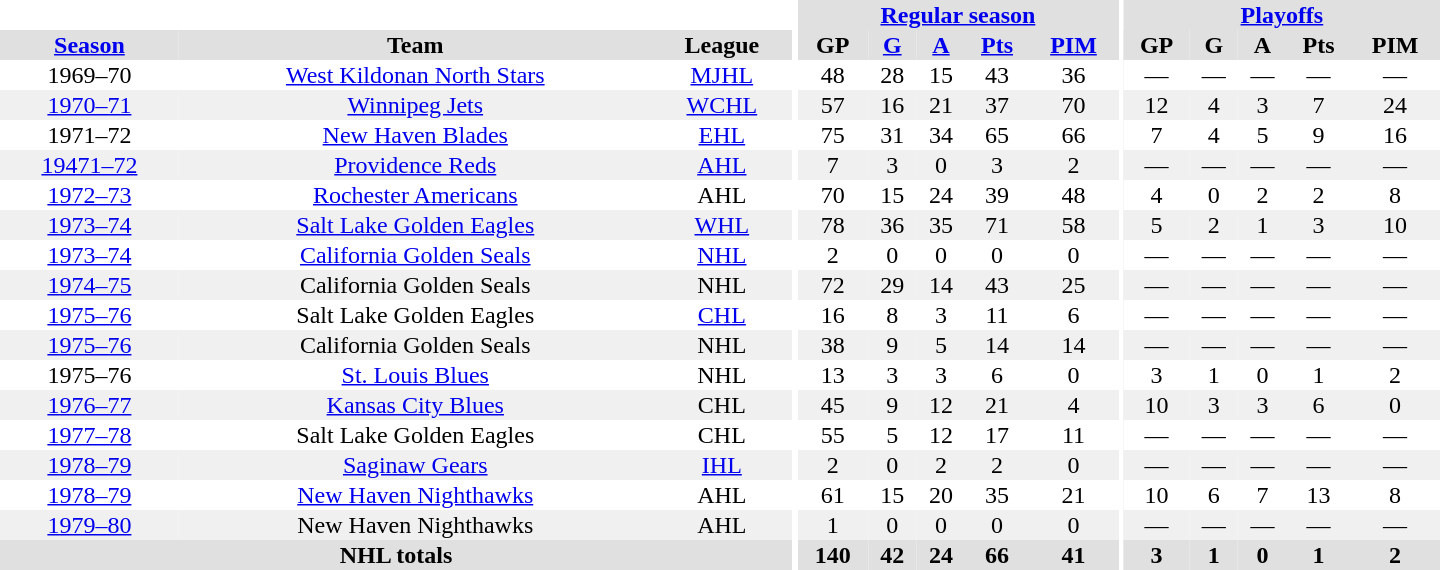<table border="0" cellpadding="1" cellspacing="0" style="text-align:center; width:60em">
<tr bgcolor="#e0e0e0">
<th colspan="3" bgcolor="#ffffff"></th>
<th rowspan="100" bgcolor="#ffffff"></th>
<th colspan="5"><a href='#'>Regular season</a></th>
<th rowspan="100" bgcolor="#ffffff"></th>
<th colspan="5"><a href='#'>Playoffs</a></th>
</tr>
<tr bgcolor="#e0e0e0">
<th><a href='#'>Season</a></th>
<th>Team</th>
<th>League</th>
<th>GP</th>
<th><a href='#'>G</a></th>
<th><a href='#'>A</a></th>
<th><a href='#'>Pts</a></th>
<th><a href='#'>PIM</a></th>
<th>GP</th>
<th>G</th>
<th>A</th>
<th>Pts</th>
<th>PIM</th>
</tr>
<tr>
<td>1969–70</td>
<td><a href='#'>West Kildonan North Stars</a></td>
<td><a href='#'>MJHL</a></td>
<td>48</td>
<td>28</td>
<td>15</td>
<td>43</td>
<td>36</td>
<td>—</td>
<td>—</td>
<td>—</td>
<td>—</td>
<td>—</td>
</tr>
<tr bgcolor="#f0f0f0">
<td><a href='#'>1970–71</a></td>
<td><a href='#'>Winnipeg Jets</a></td>
<td><a href='#'>WCHL</a></td>
<td>57</td>
<td>16</td>
<td>21</td>
<td>37</td>
<td>70</td>
<td>12</td>
<td>4</td>
<td>3</td>
<td>7</td>
<td>24</td>
</tr>
<tr>
<td>1971–72</td>
<td><a href='#'>New Haven Blades</a></td>
<td><a href='#'>EHL</a></td>
<td>75</td>
<td>31</td>
<td>34</td>
<td>65</td>
<td>66</td>
<td>7</td>
<td>4</td>
<td>5</td>
<td>9</td>
<td>16</td>
</tr>
<tr bgcolor="#f0f0f0">
<td><a href='#'>19471–72</a></td>
<td><a href='#'>Providence Reds</a></td>
<td><a href='#'>AHL</a></td>
<td>7</td>
<td>3</td>
<td>0</td>
<td>3</td>
<td>2</td>
<td>—</td>
<td>—</td>
<td>—</td>
<td>—</td>
<td>—</td>
</tr>
<tr>
<td><a href='#'>1972–73</a></td>
<td><a href='#'>Rochester Americans</a></td>
<td>AHL</td>
<td>70</td>
<td>15</td>
<td>24</td>
<td>39</td>
<td>48</td>
<td>4</td>
<td>0</td>
<td>2</td>
<td>2</td>
<td>8</td>
</tr>
<tr bgcolor="#f0f0f0">
<td><a href='#'>1973–74</a></td>
<td><a href='#'>Salt Lake Golden Eagles</a></td>
<td><a href='#'>WHL</a></td>
<td>78</td>
<td>36</td>
<td>35</td>
<td>71</td>
<td>58</td>
<td>5</td>
<td>2</td>
<td>1</td>
<td>3</td>
<td>10</td>
</tr>
<tr>
<td><a href='#'>1973–74</a></td>
<td><a href='#'>California Golden Seals</a></td>
<td><a href='#'>NHL</a></td>
<td>2</td>
<td>0</td>
<td>0</td>
<td>0</td>
<td>0</td>
<td>—</td>
<td>—</td>
<td>—</td>
<td>—</td>
<td>—</td>
</tr>
<tr bgcolor="#f0f0f0">
<td><a href='#'>1974–75</a></td>
<td>California Golden Seals</td>
<td>NHL</td>
<td>72</td>
<td>29</td>
<td>14</td>
<td>43</td>
<td>25</td>
<td>—</td>
<td>—</td>
<td>—</td>
<td>—</td>
<td>—</td>
</tr>
<tr>
<td><a href='#'>1975–76</a></td>
<td>Salt Lake Golden Eagles</td>
<td><a href='#'>CHL</a></td>
<td>16</td>
<td>8</td>
<td>3</td>
<td>11</td>
<td>6</td>
<td>—</td>
<td>—</td>
<td>—</td>
<td>—</td>
<td>—</td>
</tr>
<tr bgcolor="#f0f0f0">
<td><a href='#'>1975–76</a></td>
<td>California Golden Seals</td>
<td>NHL</td>
<td>38</td>
<td>9</td>
<td>5</td>
<td>14</td>
<td>14</td>
<td>—</td>
<td>—</td>
<td>—</td>
<td>—</td>
<td>—</td>
</tr>
<tr>
<td>1975–76</td>
<td><a href='#'>St. Louis Blues</a></td>
<td>NHL</td>
<td>13</td>
<td>3</td>
<td>3</td>
<td>6</td>
<td>0</td>
<td>3</td>
<td>1</td>
<td>0</td>
<td>1</td>
<td>2</td>
</tr>
<tr bgcolor="#f0f0f0">
<td><a href='#'>1976–77</a></td>
<td><a href='#'>Kansas City Blues</a></td>
<td>CHL</td>
<td>45</td>
<td>9</td>
<td>12</td>
<td>21</td>
<td>4</td>
<td>10</td>
<td>3</td>
<td>3</td>
<td>6</td>
<td>0</td>
</tr>
<tr>
<td><a href='#'>1977–78</a></td>
<td>Salt Lake Golden Eagles</td>
<td>CHL</td>
<td>55</td>
<td>5</td>
<td>12</td>
<td>17</td>
<td>11</td>
<td>—</td>
<td>—</td>
<td>—</td>
<td>—</td>
<td>—</td>
</tr>
<tr bgcolor="#f0f0f0">
<td><a href='#'>1978–79</a></td>
<td><a href='#'>Saginaw Gears</a></td>
<td><a href='#'>IHL</a></td>
<td>2</td>
<td>0</td>
<td>2</td>
<td>2</td>
<td>0</td>
<td>—</td>
<td>—</td>
<td>—</td>
<td>—</td>
<td>—</td>
</tr>
<tr>
<td><a href='#'>1978–79</a></td>
<td><a href='#'>New Haven Nighthawks</a></td>
<td>AHL</td>
<td>61</td>
<td>15</td>
<td>20</td>
<td>35</td>
<td>21</td>
<td>10</td>
<td>6</td>
<td>7</td>
<td>13</td>
<td>8</td>
</tr>
<tr bgcolor="#f0f0f0">
<td><a href='#'>1979–80</a></td>
<td>New Haven Nighthawks</td>
<td>AHL</td>
<td>1</td>
<td>0</td>
<td>0</td>
<td>0</td>
<td>0</td>
<td>—</td>
<td>—</td>
<td>—</td>
<td>—</td>
<td>—</td>
</tr>
<tr bgcolor="#e0e0e0">
<th colspan="3">NHL totals</th>
<th>140</th>
<th>42</th>
<th>24</th>
<th>66</th>
<th>41</th>
<th>3</th>
<th>1</th>
<th>0</th>
<th>1</th>
<th>2</th>
</tr>
</table>
